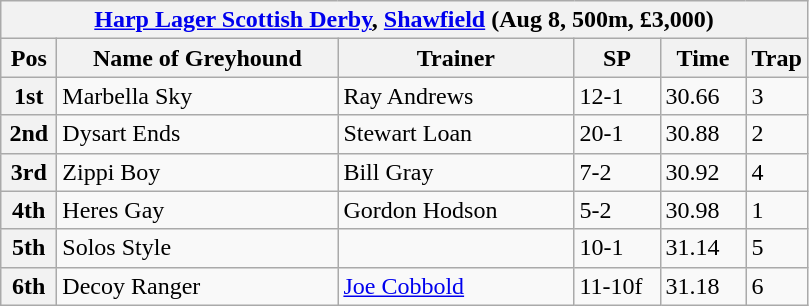<table class="wikitable">
<tr>
<th colspan="6"><a href='#'>Harp Lager Scottish Derby</a>, <a href='#'>Shawfield</a> (Aug 8, 500m, £3,000)</th>
</tr>
<tr>
<th width=30>Pos</th>
<th width=180>Name of Greyhound</th>
<th width=150>Trainer</th>
<th width=50>SP</th>
<th width=50>Time</th>
<th width=30>Trap</th>
</tr>
<tr>
<th>1st</th>
<td>Marbella Sky </td>
<td>Ray Andrews</td>
<td>12-1</td>
<td>30.66</td>
<td>3</td>
</tr>
<tr>
<th>2nd</th>
<td>Dysart Ends</td>
<td>Stewart Loan</td>
<td>20-1</td>
<td>30.88</td>
<td>2</td>
</tr>
<tr>
<th>3rd</th>
<td>Zippi Boy</td>
<td>Bill Gray</td>
<td>7-2</td>
<td>30.92</td>
<td>4</td>
</tr>
<tr>
<th>4th</th>
<td>Heres Gay</td>
<td>Gordon Hodson</td>
<td>5-2</td>
<td>30.98</td>
<td>1</td>
</tr>
<tr>
<th>5th</th>
<td>Solos Style</td>
<td></td>
<td>10-1</td>
<td>31.14</td>
<td>5</td>
</tr>
<tr>
<th>6th</th>
<td>Decoy Ranger</td>
<td><a href='#'>Joe Cobbold</a></td>
<td>11-10f</td>
<td>31.18</td>
<td>6</td>
</tr>
</table>
